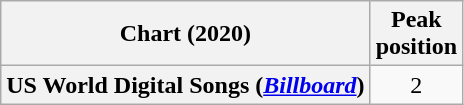<table class="wikitable plainrowheaders" style="text-align:center;">
<tr>
<th>Chart (2020)</th>
<th>Peak<br>position</th>
</tr>
<tr>
<th scope="row">US World Digital Songs (<em><a href='#'>Billboard</a></em>)</th>
<td>2</td>
</tr>
</table>
